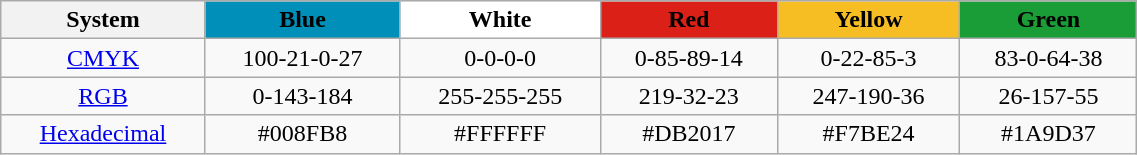<table class="wikitable" width="60%" style="text-align:center;">
<tr>
<th>System</th>
<th style="background:#008fb8">Blue</th>
<th style="background:#FFFFFF">White</th>
<th style="background:#db2017">Red</th>
<th style="background:#f7be24">Yellow</th>
<th style="background:#1a9d37">Green</th>
</tr>
<tr>
<td><a href='#'>CMYK</a></td>
<td>100-21-0-27</td>
<td>0-0-0-0</td>
<td>0-85-89-14</td>
<td>0-22-85-3</td>
<td>83-0-64-38</td>
</tr>
<tr>
<td><a href='#'>RGB</a></td>
<td>0-143-184</td>
<td>255-255-255</td>
<td>219-32-23</td>
<td>247-190-36</td>
<td>26-157-55</td>
</tr>
<tr>
<td><a href='#'>Hexadecimal</a></td>
<td>#008FB8</td>
<td>#FFFFFF</td>
<td>#DB2017</td>
<td>#F7BE24</td>
<td>#1A9D37</td>
</tr>
</table>
